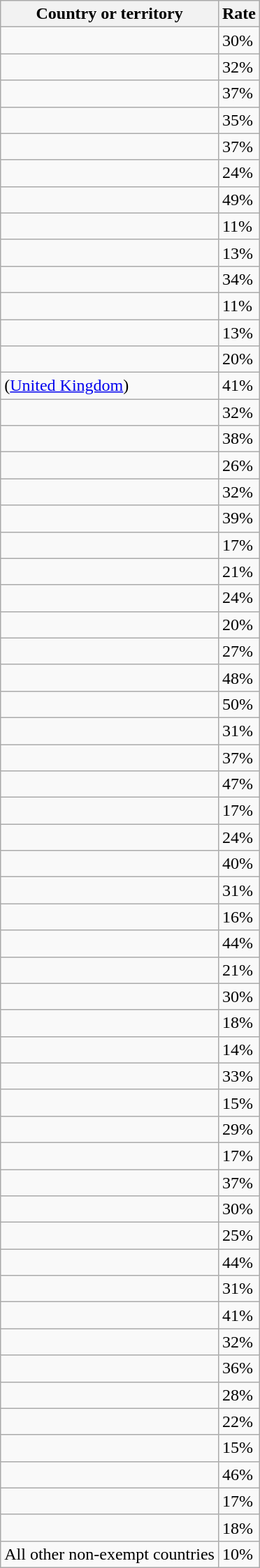<table class="wikitable sortable mw-collapsible floatright">
<tr>
<th scope="col">Country or territory</th>
<th scope="col">Rate</th>
</tr>
<tr>
<td></td>
<td>30%</td>
</tr>
<tr>
<td></td>
<td>32%</td>
</tr>
<tr>
<td></td>
<td>37%</td>
</tr>
<tr>
<td></td>
<td>35%</td>
</tr>
<tr>
<td></td>
<td>37%</td>
</tr>
<tr>
<td></td>
<td>24%</td>
</tr>
<tr>
<td></td>
<td>49%</td>
</tr>
<tr>
<td></td>
<td>11%</td>
</tr>
<tr>
<td></td>
<td>13%</td>
</tr>
<tr>
<td></td>
<td>34%</td>
</tr>
<tr>
<td></td>
<td>11%</td>
</tr>
<tr>
<td></td>
<td>13%</td>
</tr>
<tr>
<td></td>
<td>20%</td>
</tr>
<tr>
<td> (<a href='#'>United Kingdom</a>)</td>
<td>41%</td>
</tr>
<tr>
<td></td>
<td>32%</td>
</tr>
<tr>
<td></td>
<td>38%</td>
</tr>
<tr>
<td></td>
<td>26%</td>
</tr>
<tr>
<td></td>
<td>32%</td>
</tr>
<tr>
<td></td>
<td>39%</td>
</tr>
<tr>
<td></td>
<td>17%</td>
</tr>
<tr>
<td></td>
<td>21%</td>
</tr>
<tr>
<td></td>
<td>24%</td>
</tr>
<tr>
<td></td>
<td>20%</td>
</tr>
<tr>
<td></td>
<td>27%</td>
</tr>
<tr>
<td></td>
<td>48%</td>
</tr>
<tr>
<td></td>
<td>50%</td>
</tr>
<tr>
<td></td>
<td>31%</td>
</tr>
<tr>
<td></td>
<td>37%</td>
</tr>
<tr>
<td></td>
<td>47%</td>
</tr>
<tr>
<td></td>
<td>17%</td>
</tr>
<tr>
<td></td>
<td>24%</td>
</tr>
<tr>
<td></td>
<td>40%</td>
</tr>
<tr>
<td></td>
<td>31%</td>
</tr>
<tr>
<td></td>
<td>16%</td>
</tr>
<tr>
<td></td>
<td>44%</td>
</tr>
<tr>
<td></td>
<td>21%</td>
</tr>
<tr>
<td></td>
<td>30%</td>
</tr>
<tr>
<td></td>
<td>18%</td>
</tr>
<tr>
<td></td>
<td>14%</td>
</tr>
<tr>
<td></td>
<td>33%</td>
</tr>
<tr>
<td></td>
<td>15%</td>
</tr>
<tr>
<td></td>
<td>29%</td>
</tr>
<tr>
<td></td>
<td>17%</td>
</tr>
<tr>
<td></td>
<td>37%</td>
</tr>
<tr>
<td></td>
<td>30%</td>
</tr>
<tr>
<td></td>
<td>25%</td>
</tr>
<tr>
<td></td>
<td>44%</td>
</tr>
<tr>
<td></td>
<td>31%</td>
</tr>
<tr>
<td></td>
<td>41%</td>
</tr>
<tr>
<td></td>
<td>32%</td>
</tr>
<tr>
<td></td>
<td>36%</td>
</tr>
<tr>
<td></td>
<td>28%</td>
</tr>
<tr>
<td></td>
<td>22%</td>
</tr>
<tr>
<td></td>
<td>15%</td>
</tr>
<tr>
<td></td>
<td>46%</td>
</tr>
<tr>
<td></td>
<td>17%</td>
</tr>
<tr>
<td></td>
<td>18%</td>
</tr>
<tr>
<td>All other non-exempt countries</td>
<td>10%</td>
</tr>
</table>
